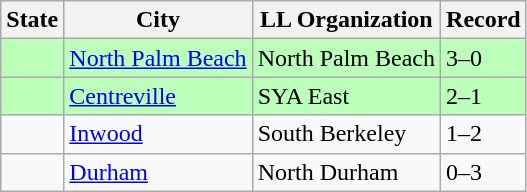<table class="wikitable">
<tr>
<th>State</th>
<th>City</th>
<th>LL Organization</th>
<th>Record</th>
</tr>
<tr bgcolor=#bbffbb>
<td><strong></strong></td>
<td><a href='#'>North Palm Beach</a></td>
<td>North Palm Beach</td>
<td>3–0</td>
</tr>
<tr bgcolor=#bbffbb>
<td><strong></strong></td>
<td><a href='#'>Centreville</a></td>
<td>SYA East</td>
<td>2–1</td>
</tr>
<tr>
<td><strong></strong></td>
<td><a href='#'>Inwood</a></td>
<td>South Berkeley</td>
<td>1–2</td>
</tr>
<tr>
<td><strong></strong></td>
<td><a href='#'>Durham</a></td>
<td>North Durham</td>
<td>0–3</td>
</tr>
</table>
